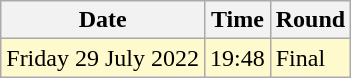<table class="wikitable">
<tr>
<th>Date</th>
<th>Time</th>
<th>Round</th>
</tr>
<tr>
<td style=background:lemonchiffon>Friday 29 July 2022</td>
<td style=background:lemonchiffon>19:48</td>
<td style=background:lemonchiffon>Final</td>
</tr>
</table>
